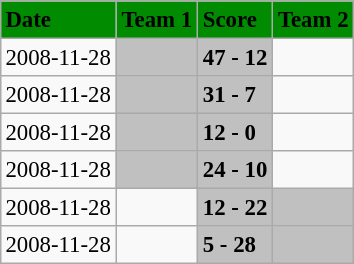<table class="wikitable" style="margin:0.5em auto; font-size:95%">
<tr bgcolor="#008B00">
<td><strong>Date</strong></td>
<td><strong>Team 1</strong></td>
<td><strong>Score</strong></td>
<td><strong>Team 2</strong></td>
</tr>
<tr>
<td>2008-11-28</td>
<td bgcolor="silver"><strong></strong></td>
<td bgcolor="silver"><strong>47 - 12</strong></td>
<td></td>
</tr>
<tr>
<td>2008-11-28</td>
<td bgcolor="silver"><strong></strong></td>
<td bgcolor="silver"><strong>31 - 7</strong></td>
<td></td>
</tr>
<tr>
<td>2008-11-28</td>
<td bgcolor="silver"><strong></strong></td>
<td bgcolor="silver"><strong>12 - 0</strong></td>
<td></td>
</tr>
<tr>
<td>2008-11-28</td>
<td bgcolor="silver"><strong></strong></td>
<td bgcolor="silver"><strong>24 - 10</strong></td>
<td></td>
</tr>
<tr>
<td>2008-11-28</td>
<td></td>
<td bgcolor="silver"><strong>12 - 22</strong></td>
<td bgcolor="silver"><strong></strong></td>
</tr>
<tr>
<td>2008-11-28</td>
<td></td>
<td bgcolor="silver"><strong>5 - 28</strong></td>
<td bgcolor="silver"><strong></strong></td>
</tr>
</table>
